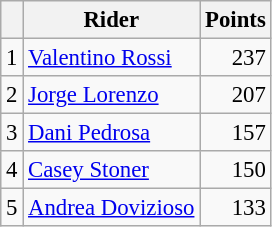<table class="wikitable" style="font-size: 95%;">
<tr>
<th></th>
<th>Rider</th>
<th>Points</th>
</tr>
<tr>
<td align=center>1</td>
<td> <a href='#'>Valentino Rossi</a></td>
<td align=right>237</td>
</tr>
<tr>
<td align=center>2</td>
<td> <a href='#'>Jorge Lorenzo</a></td>
<td align=right>207</td>
</tr>
<tr>
<td align=center>3</td>
<td> <a href='#'>Dani Pedrosa</a></td>
<td align=right>157</td>
</tr>
<tr>
<td align=center>4</td>
<td> <a href='#'>Casey Stoner</a></td>
<td align=right>150</td>
</tr>
<tr>
<td align=center>5</td>
<td> <a href='#'>Andrea Dovizioso</a></td>
<td align=right>133</td>
</tr>
</table>
